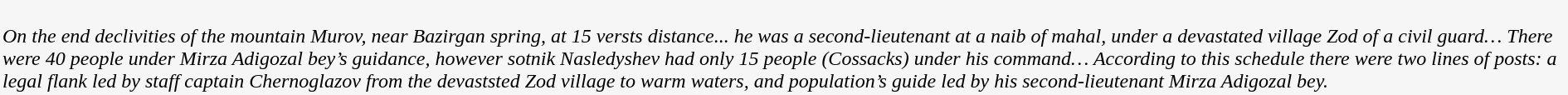<table border="0" cellpadding="2" cellspacing="2" align="center">
<tr>
<td width="50%" style="background:#f6f6f6;"><br><em>On the end declivities of the mountain Murov, near Bazirgan spring, at 15 versts distance... he was a second-lieutenant at a naib of mahal, under a devastated village Zod of a civil guard… There were 40 people under Mirza Adigozal bey’s guidance, however sotnik Nasledyshev had only 15 people (Cossacks) under his command… According to this schedule there were two lines of posts: a legal flank led by   staff captain Chernoglazov from the devaststed Zod village to warm waters, and population’s guide led by his second-lieutenant Mirza Adigozal bey.</em></td>
</tr>
</table>
